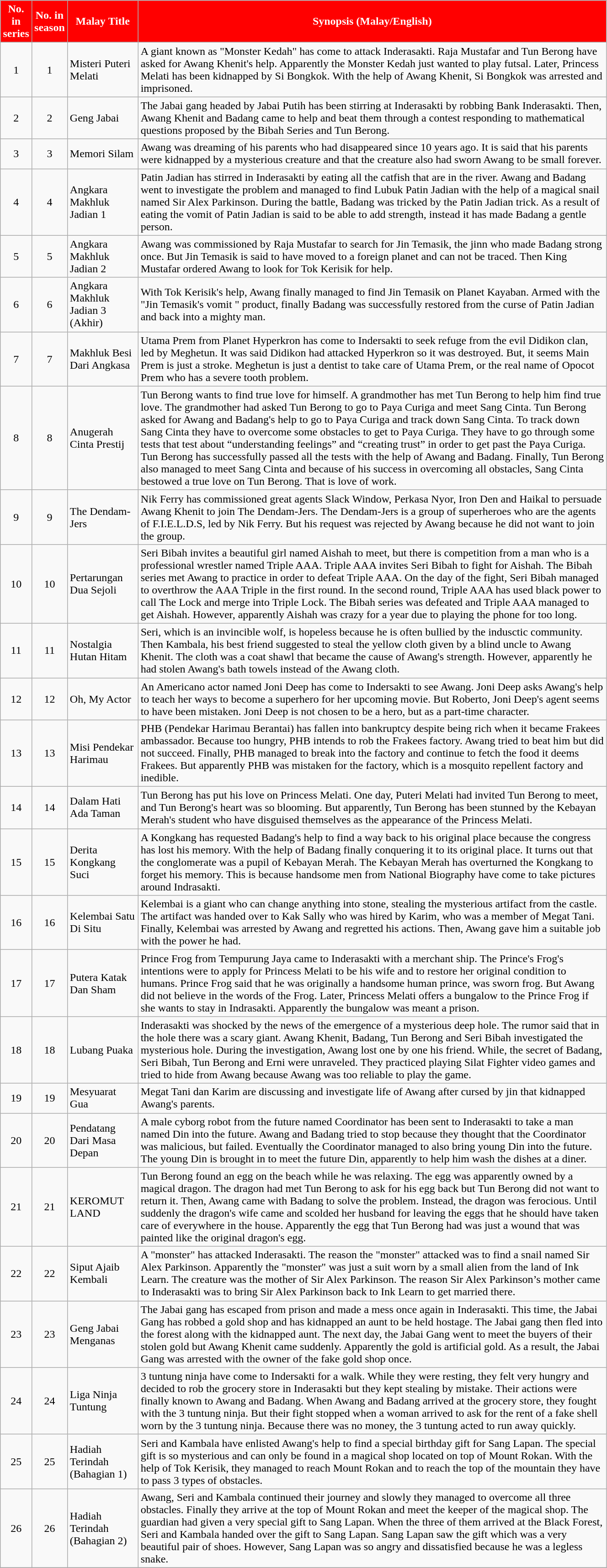<table class="wikitable" style="width:70%; align:left;">
<tr>
<th style="background-color: #FF0000; color: #FFFFFF ;">No. in<br>series </th>
<th style="background-color: #FF0000; color: #FFFFFF ;">No. in<br>season</th>
<th style="background-color: #FF0000; color: #FFFFFF ;">Malay Title</th>
<th style="background-color: #FF0000; color: #FFFFFF ;">Synopsis (Malay/English)</th>
</tr>
<tr>
<td style="text-align:center;">1</td>
<td style="text-align:center;">1</td>
<td>Misteri Puteri Melati</td>
<td>A giant known as "Monster Kedah" has come to attack Inderasakti. Raja Mustafar and Tun Berong have asked for Awang Khenit's help. Apparently the Monster Kedah just wanted to play futsal. Later, Princess Melati has been kidnapped by Si Bongkok. With the help of Awang Khenit, Si Bongkok was arrested and imprisoned.</td>
</tr>
<tr>
<td style="text-align:center;">2</td>
<td style="text-align:center;">2</td>
<td>Geng Jabai</td>
<td>The Jabai gang headed by Jabai Putih has been stirring at Inderasakti by robbing Bank Inderasakti. Then, Awang Khenit and Badang came to help and beat them through a contest responding to mathematical questions proposed by the Bibah Series and Tun Berong.</td>
</tr>
<tr>
<td style="text-align:center;">3</td>
<td style="text-align:center;">3</td>
<td>Memori Silam</td>
<td>Awang was dreaming of his parents who had disappeared since 10 years ago. It is said that his parents were kidnapped by a mysterious creature and that the creature also had sworn Awang to be small forever.</td>
</tr>
<tr>
<td style="text-align:center;">4</td>
<td style="text-align:center;">4</td>
<td>Angkara Makhluk Jadian 1</td>
<td>Patin Jadian has stirred in Inderasakti by eating all the catfish that are in the river. Awang and Badang went to investigate the problem and managed to find Lubuk Patin Jadian with the help of a magical snail named Sir Alex Parkinson. During the battle, Badang was tricked by the Patin Jadian trick. As a result of eating the vomit of Patin Jadian is said to be able to add strength, instead it has made Badang a gentle person.</td>
</tr>
<tr>
<td style="text-align:center;">5</td>
<td style="text-align:center;">5</td>
<td>Angkara Makhluk Jadian 2</td>
<td>Awang was commissioned by Raja Mustafar to search for Jin Temasik, the jinn who made Badang strong once. But Jin Temasik is said to have moved to a foreign planet and can not be traced. Then King Mustafar ordered Awang to look for Tok Kerisik for help.</td>
</tr>
<tr>
<td style="text-align:center;">6</td>
<td style="text-align:center;">6</td>
<td>Angkara Makhluk Jadian 3 (Akhir)</td>
<td>With Tok Kerisik's help, Awang finally managed to find Jin Temasik on Planet Kayaban. Armed with the "Jin Temasik's vomit " product, finally Badang was successfully restored from the curse of Patin Jadian and back into a mighty man.</td>
</tr>
<tr>
<td style="text-align:center;">7</td>
<td style="text-align:center;">7</td>
<td>Makhluk Besi Dari Angkasa</td>
<td>Utama Prem from Planet Hyperkron has come to Indersakti to seek refuge from the evil Didikon clan, led by Meghetun. It was said Didikon had attacked Hyperkron so it was destroyed. But, it seems Main Prem is just a stroke. Meghetun is just a dentist to take care of Utama Prem, or the real name of Opocot Prem who has a severe tooth problem.</td>
</tr>
<tr>
<td style="text-align:center;">8</td>
<td style="text-align:center;">8</td>
<td>Anugerah Cinta Prestij</td>
<td>Tun Berong wants to find true love for himself. A grandmother has met Tun Berong to help him find true love. The grandmother had asked Tun Berong to go to Paya Curiga and meet Sang Cinta. Tun Berong asked for Awang and Badang's help to go to Paya Curiga and track down Sang Cinta. To track down Sang Cinta they have to overcome some obstacles to get to Paya Curiga. They have to go through some tests that test about “understanding feelings” and “creating trust” in order to get past the Paya Curiga. Tun Berong has successfully passed all the tests with the help of Awang and Badang. Finally, Tun Berong also managed to meet Sang Cinta and because of his success in overcoming all obstacles, Sang Cinta bestowed a true love on Tun Berong. That is love of work.</td>
</tr>
<tr>
<td style="text-align:center;">9</td>
<td style="text-align:center;">9</td>
<td>The Dendam-Jers</td>
<td>Nik Ferry has commissioned great agents Slack Window, Perkasa Nyor, Iron Den and Haikal to persuade Awang Khenit to join The Dendam-Jers. The Dendam-Jers is a group of superheroes who are the agents of F.I.E.L.D.S, led by Nik Ferry. But his request was rejected by Awang because he did not want to join the group.</td>
</tr>
<tr>
<td style="text-align:center;">10</td>
<td style="text-align:center;">10</td>
<td>Pertarungan Dua Sejoli</td>
<td>Seri Bibah invites a beautiful girl named Aishah to meet, but there is competition from a man who is a professional wrestler named Triple AAA. Triple AAA invites Seri Bibah to fight for Aishah. The Bibah series met Awang to practice in order to defeat Triple AAA. On the day of the fight, Seri Bibah managed to overthrow the AAA Triple in the first round. In the second round, Triple AAA has used black power to call The Lock and merge into Triple Lock. The Bibah series was defeated and Triple AAA managed to get Aishah. However, apparently Aishah was crazy for a year due to playing the phone for too long.</td>
</tr>
<tr>
<td style="text-align:center;">11</td>
<td style="text-align:center;">11</td>
<td>Nostalgia Hutan Hitam</td>
<td>Seri, which is an invincible wolf, is hopeless because he is often bullied by the indusctic community. Then Kambala, his best friend suggested to steal the yellow cloth given by a blind uncle to Awang Khenit. The cloth was a coat shawl that became the cause of Awang's strength. However, apparently he had stolen Awang's bath towels instead of the Awang cloth.</td>
</tr>
<tr>
<td style="text-align:center;">12</td>
<td style="text-align:center;">12</td>
<td>Oh, My Actor</td>
<td>An Americano actor named Joni Deep has come to Indersakti to see Awang. Joni Deep asks Awang's help to teach her ways to become a superhero for her upcoming movie. But Roberto, Joni Deep's agent seems to have been mistaken. Joni Deep is not chosen to be a hero, but as a part-time character.</td>
</tr>
<tr>
<td style="text-align:center;">13</td>
<td style="text-align:center;">13</td>
<td>Misi Pendekar Harimau</td>
<td>PHB (Pendekar Harimau Berantai) has fallen into bankruptcy despite being rich when it became Frakees ambassador. Because too hungry, PHB intends to rob the Frakees factory. Awang tried to beat him but did not succeed. Finally, PHB managed to break into the factory and continue to fetch the food it deems Frakees. But apparently PHB was mistaken for the factory, which is a mosquito repellent factory and inedible.</td>
</tr>
<tr>
<td style="text-align:center;">14</td>
<td style="text-align:center;">14</td>
<td>Dalam Hati Ada Taman</td>
<td>Tun Berong has put his love on Princess Melati. One day, Puteri Melati had invited Tun Berong to meet, and Tun Berong's heart was so blooming. But apparently, Tun Berong has been stunned by the Kebayan Merah's student who have disguised themselves as the appearance of the Princess Melati.</td>
</tr>
<tr>
<td style="text-align:center;">15</td>
<td style="text-align:center;">15</td>
<td>Derita Kongkang Suci</td>
<td>A Kongkang has requested Badang's help to find a way back to his original place because the congress has lost his memory. With the help of Badang finally conquering it to its original place. It turns out that the conglomerate was a pupil of Kebayan Merah. The Kebayan Merah has overturned the Kongkang to forget his memory. This is because handsome men from National Biography have come to take pictures around Indrasakti.</td>
</tr>
<tr>
<td style="text-align:center;">16</td>
<td style="text-align:center;">16</td>
<td>Kelembai Satu Di Situ</td>
<td>Kelembai is a giant who can change anything into stone, stealing the mysterious artifact from the castle. The artifact was handed over to Kak Sally who was hired by Karim, who was a member of Megat Tani. Finally, Kelembai was arrested by Awang and regretted his actions. Then, Awang gave him a suitable job with the power he had.</td>
</tr>
<tr>
<td style="text-align:center;">17</td>
<td style="text-align:center;">17</td>
<td>Putera Katak Dan Sham</td>
<td>Prince Frog from Tempurung Jaya came to Inderasakti with a merchant ship. The Prince's Frog's intentions were to apply for Princess Melati to be his wife and to restore her original condition to humans. Prince Frog said that he was originally a handsome human prince, was sworn frog. But Awang did not believe in the words of the Frog. Later, Princess Melati offers a bungalow to the Prince Frog if she wants to stay in Indrasakti. Apparently the bungalow was meant a prison.</td>
</tr>
<tr>
<td style="text-align:center;">18</td>
<td style="text-align:center;">18</td>
<td>Lubang Puaka</td>
<td>Inderasakti was shocked by the news of the emergence of a mysterious deep hole. The rumor said that in the hole there was a scary giant. Awang Khenit, Badang, Tun Berong and Seri Bibah investigated the mysterious hole. During the investigation, Awang lost one by one his friend. While, the secret of Badang, Seri Bibah, Tun Berong and Erni were unraveled. They practiced playing Silat Fighter video games and tried to hide from Awang because Awang was too reliable to play the game.</td>
</tr>
<tr>
<td style="text-align:center;">19</td>
<td style="text-align:center;">19</td>
<td>Mesyuarat Gua</td>
<td>Megat Tani dan Karim are discussing and investigate life of Awang after cursed by jin that kidnapped Awang's parents.</td>
</tr>
<tr>
<td style="text-align:center;">20</td>
<td style="text-align:center;">20</td>
<td>Pendatang Dari Masa Depan</td>
<td>A male cyborg robot from the future named Coordinator has been sent to Inderasakti to take a man named Din into the future. Awang and Badang tried to stop because they thought that the Coordinator was malicious, but failed. Eventually the Coordinator managed to also bring young Din into the future. The young Din is brought in to meet the future Din, apparently to help him wash the dishes at a diner.</td>
</tr>
<tr>
<td style="text-align:center;">21</td>
<td style="text-align:center;">21</td>
<td>KEROMUT LAND</td>
<td>Tun Berong found an egg on the beach while he was relaxing. The egg was apparently owned by a magical dragon. The dragon had met Tun Berong to ask for his egg back but Tun Berong did not want to return it. Then, Awang came with Badang to solve the problem. Instead, the dragon was ferocious. Until suddenly the dragon's wife came and scolded her husband for leaving the eggs that he should have taken care of everywhere in the house. Apparently the egg that Tun Berong had was just a wound that was painted like the original dragon's egg.</td>
</tr>
<tr>
<td style="text-align:center;">22</td>
<td style="text-align:center;">22</td>
<td>Siput Ajaib Kembali</td>
<td>A "monster" has attacked Inderasakti. The reason the "monster" attacked was to find a snail named Sir Alex Parkinson. Apparently the "monster" was just a suit worn by a small alien from the land of Ink Learn. The creature was the mother of Sir Alex Parkinson. The reason Sir Alex Parkinson’s mother came to Inderasakti was to bring Sir Alex Parkinson back to Ink Learn to get married there.</td>
</tr>
<tr>
<td style="text-align:center;">23</td>
<td style="text-align:center;">23</td>
<td>Geng Jabai Menganas</td>
<td>The Jabai gang has escaped from prison and made a mess once again in Inderasakti. This time, the Jabai Gang has robbed a gold shop and has kidnapped an aunt to be held hostage. The Jabai gang then fled into the forest along with the kidnapped aunt. The next day, the Jabai Gang went to meet the buyers of their stolen gold but Awang Khenit came suddenly. Apparently the gold is artificial gold. As a result, the Jabai Gang was arrested with the owner of the fake gold shop once.</td>
</tr>
<tr>
<td style="text-align:center;">24</td>
<td style="text-align:center;">24</td>
<td>Liga Ninja Tuntung</td>
<td>3 tuntung ninja have come to Indersakti for a walk. While they were resting, they felt very hungry and decided to rob the grocery store in Inderasakti but they kept stealing by mistake. Their actions were finally known to Awang and Badang. When Awang and Badang arrived at the grocery store, they fought with the 3 tuntung ninja. But their fight stopped when a woman arrived to ask for the rent of a fake shell worn by the 3 tuntung ninja. Because there was no money, the 3 tuntung acted to run away quickly.</td>
</tr>
<tr>
<td style="text-align:center;">25</td>
<td style="text-align:center;">25</td>
<td>Hadiah Terindah (Bahagian 1)</td>
<td>Seri and Kambala have enlisted Awang's help to find a special birthday gift for Sang Lapan. The special gift is so mysterious and can only be found in a magical shop located on top of Mount Rokan. With the help of Tok Kerisik, they managed to reach Mount Rokan and to reach the top of the mountain they have to pass 3 types of obstacles.</td>
</tr>
<tr>
<td style="text-align:center;">26</td>
<td style="text-align:center;">26</td>
<td>Hadiah Terindah (Bahagian 2)</td>
<td>Awang, Seri and Kambala continued their journey and slowly they managed to overcome all three obstacles. Finally they arrive at the top of Mount Rokan and meet the keeper of the magical shop. The guardian had given a very special gift to Sang Lapan. When the three of them arrived at the Black Forest, Seri and Kambala handed over the gift to Sang Lapan. Sang Lapan saw the gift which was a very beautiful pair of shoes. However, Sang Lapan was so angry and dissatisfied because he was a legless snake.</td>
</tr>
<tr>
</tr>
</table>
